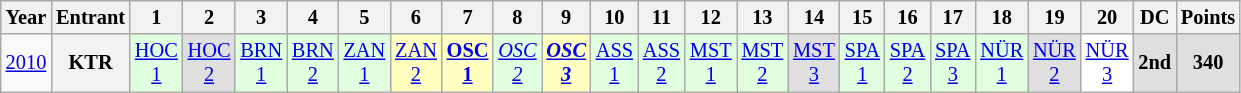<table class="wikitable" style="text-align:center; font-size:85%">
<tr>
<th>Year</th>
<th>Entrant</th>
<th>1</th>
<th>2</th>
<th>3</th>
<th>4</th>
<th>5</th>
<th>6</th>
<th>7</th>
<th>8</th>
<th>9</th>
<th>10</th>
<th>11</th>
<th>12</th>
<th>13</th>
<th>14</th>
<th>15</th>
<th>16</th>
<th>17</th>
<th>18</th>
<th>19</th>
<th>20</th>
<th>DC</th>
<th>Points</th>
</tr>
<tr>
<td><a href='#'>2010</a></td>
<th>KTR</th>
<td style="background:#dfffdf;"><a href='#'>HOC<br>1</a><br></td>
<td style="background:#dfdfdf;"><a href='#'>HOC<br>2</a><br></td>
<td style="background:#dfffdf;"><a href='#'>BRN<br>1</a><br></td>
<td style="background:#dfffdf;"><a href='#'>BRN<br>2</a><br></td>
<td style="background:#dfffdf;"><a href='#'>ZAN<br>1</a><br></td>
<td style="background:#ffffbf;"><a href='#'>ZAN<br>2</a><br></td>
<td style="background:#ffffbf;"><strong><a href='#'>OSC<br>1</a></strong><br></td>
<td style="background:#dfffdf;"><em><a href='#'>OSC<br>2</a></em><br></td>
<td style="background:#ffffbf;"><strong><em><a href='#'>OSC<br>3</a></em></strong><br></td>
<td style="background:#dfffdf;"><a href='#'>ASS<br>1</a><br></td>
<td style="background:#dfffdf;"><a href='#'>ASS<br>2</a><br></td>
<td style="background:#dfffdf;"><a href='#'>MST<br>1</a><br></td>
<td style="background:#dfffdf;"><a href='#'>MST<br>2</a><br></td>
<td style="background:#dfdfdf;"><a href='#'>MST<br>3</a><br></td>
<td style="background:#dfffdf;"><a href='#'>SPA<br>1</a><br></td>
<td style="background:#dfffdf;"><a href='#'>SPA<br>2</a><br></td>
<td style="background:#dfffdf;"><a href='#'>SPA<br>3</a><br></td>
<td style="background:#dfffdf;"><a href='#'>NÜR<br>1</a><br></td>
<td style="background:#dfdfdf;"><a href='#'>NÜR<br>2</a><br></td>
<td style="background:#FFFFFF;"><a href='#'>NÜR<br>3</a><br></td>
<th style="background:#dfdfdf;">2nd</th>
<th style="background:#dfdfdf;">340</th>
</tr>
</table>
